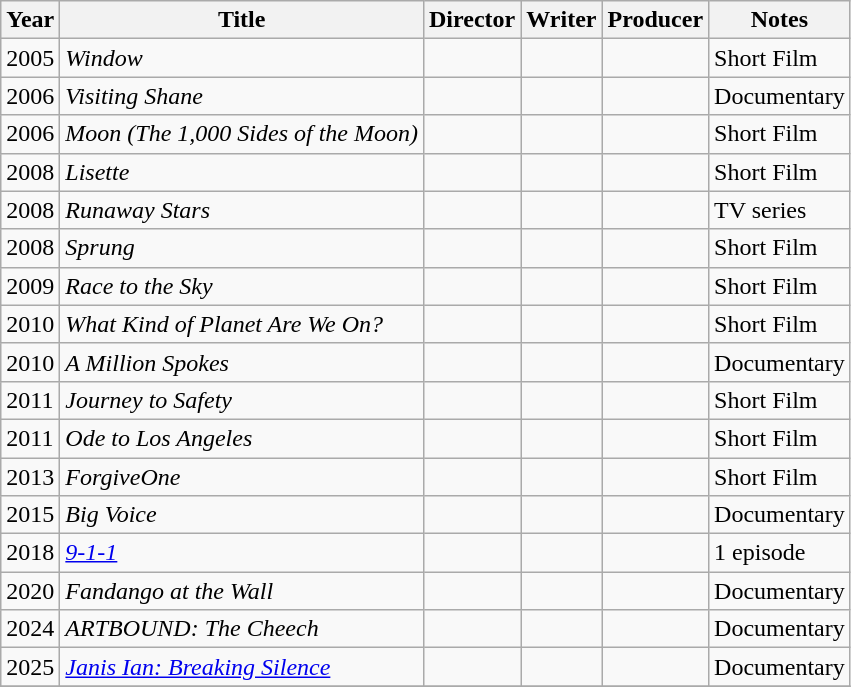<table class="wikitable">
<tr>
<th>Year</th>
<th>Title</th>
<th>Director</th>
<th>Writer</th>
<th>Producer</th>
<th>Notes</th>
</tr>
<tr>
<td>2005</td>
<td><em>Window</em></td>
<td></td>
<td></td>
<td></td>
<td>Short Film</td>
</tr>
<tr>
<td>2006</td>
<td><em>Visiting Shane</em></td>
<td></td>
<td></td>
<td></td>
<td>Documentary</td>
</tr>
<tr>
<td>2006</td>
<td><em>Moon (The 1,000 Sides of the Moon)</em></td>
<td></td>
<td></td>
<td></td>
<td>Short Film</td>
</tr>
<tr>
<td>2008</td>
<td><em>Lisette</em></td>
<td></td>
<td></td>
<td></td>
<td>Short Film</td>
</tr>
<tr>
<td>2008</td>
<td><em>Runaway Stars</em></td>
<td></td>
<td></td>
<td></td>
<td>TV series</td>
</tr>
<tr>
<td>2008</td>
<td><em>Sprung</em></td>
<td></td>
<td></td>
<td></td>
<td>Short Film</td>
</tr>
<tr>
<td>2009</td>
<td><em>Race to the Sky</em></td>
<td></td>
<td></td>
<td></td>
<td>Short Film</td>
</tr>
<tr>
<td>2010</td>
<td><em>What Kind of Planet Are We On?</em></td>
<td></td>
<td></td>
<td></td>
<td>Short Film</td>
</tr>
<tr>
<td>2010</td>
<td><em>A Million Spokes</em></td>
<td></td>
<td></td>
<td></td>
<td>Documentary</td>
</tr>
<tr>
<td>2011</td>
<td><em>Journey to Safety</em></td>
<td></td>
<td></td>
<td></td>
<td>Short Film</td>
</tr>
<tr>
<td>2011</td>
<td><em>Ode to Los Angeles</em></td>
<td></td>
<td></td>
<td></td>
<td>Short Film</td>
</tr>
<tr>
<td>2013</td>
<td><em>ForgiveOne</em></td>
<td></td>
<td></td>
<td></td>
<td>Short Film</td>
</tr>
<tr>
<td>2015</td>
<td><em>Big Voice</em></td>
<td></td>
<td></td>
<td></td>
<td>Documentary</td>
</tr>
<tr>
<td>2018</td>
<td><em><a href='#'>9-1-1</a></em></td>
<td></td>
<td></td>
<td></td>
<td>1 episode</td>
</tr>
<tr>
<td>2020</td>
<td><em>Fandango at the Wall</em></td>
<td></td>
<td></td>
<td></td>
<td>Documentary</td>
</tr>
<tr>
<td>2024</td>
<td><em>ARTBOUND: The Cheech</em></td>
<td></td>
<td></td>
<td></td>
<td>Documentary</td>
</tr>
<tr>
<td>2025</td>
<td><em><a href='#'>Janis Ian: Breaking Silence</a></em></td>
<td></td>
<td></td>
<td></td>
<td>Documentary</td>
</tr>
<tr>
</tr>
</table>
